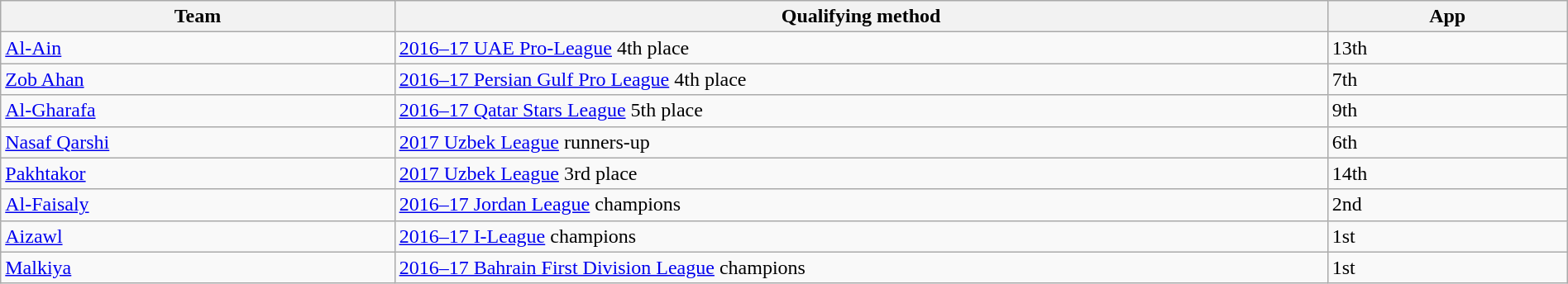<table class="wikitable" style="table-layout:fixed;width:100%;">
<tr>
<th width=25%>Team</th>
<th width=60%>Qualifying method</th>
<th width=15%>App </th>
</tr>
<tr>
<td> <a href='#'>Al-Ain</a></td>
<td><a href='#'>2016–17 UAE Pro-League</a> 4th place</td>
<td>13th </td>
</tr>
<tr>
<td> <a href='#'>Zob Ahan</a></td>
<td><a href='#'>2016–17 Persian Gulf Pro League</a> 4th place</td>
<td>7th </td>
</tr>
<tr>
<td> <a href='#'>Al-Gharafa</a></td>
<td><a href='#'>2016–17 Qatar Stars League</a> 5th place</td>
<td>9th </td>
</tr>
<tr>
<td> <a href='#'>Nasaf Qarshi</a></td>
<td><a href='#'>2017 Uzbek League</a> runners-up</td>
<td>6th </td>
</tr>
<tr>
<td> <a href='#'>Pakhtakor</a></td>
<td><a href='#'>2017 Uzbek League</a> 3rd place</td>
<td>14th </td>
</tr>
<tr>
<td> <a href='#'>Al-Faisaly</a></td>
<td><a href='#'>2016–17 Jordan League</a> champions</td>
<td>2nd </td>
</tr>
<tr>
<td> <a href='#'>Aizawl</a></td>
<td><a href='#'>2016–17 I-League</a> champions</td>
<td>1st</td>
</tr>
<tr>
<td> <a href='#'>Malkiya</a></td>
<td><a href='#'>2016–17 Bahrain First Division League</a> champions</td>
<td>1st</td>
</tr>
</table>
